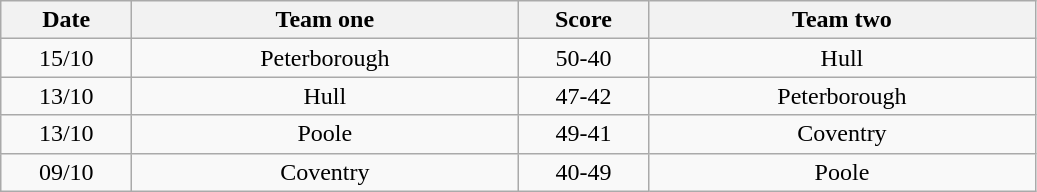<table class="wikitable" style="text-align: center">
<tr>
<th width=80>Date</th>
<th width=250>Team one</th>
<th width=80>Score</th>
<th width=250>Team two</th>
</tr>
<tr>
<td>15/10</td>
<td>Peterborough</td>
<td>50-40</td>
<td>Hull</td>
</tr>
<tr>
<td>13/10</td>
<td>Hull</td>
<td>47-42</td>
<td>Peterborough</td>
</tr>
<tr>
<td>13/10</td>
<td>Poole</td>
<td>49-41</td>
<td>Coventry</td>
</tr>
<tr>
<td>09/10</td>
<td>Coventry</td>
<td>40-49</td>
<td>Poole</td>
</tr>
</table>
